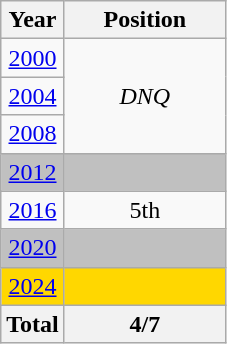<table class="wikitable" style="text-align: center;">
<tr>
<th>Year</th>
<th width="100">Position</th>
</tr>
<tr>
<td> <a href='#'>2000</a></td>
<td rowspan=3 colspan=2><em>DNQ</em></td>
</tr>
<tr>
<td> <a href='#'>2004</a></td>
</tr>
<tr>
<td> <a href='#'>2008</a></td>
</tr>
<tr bgcolor=silver>
<td> <a href='#'>2012</a></td>
<td></td>
</tr>
<tr>
<td> <a href='#'>2016</a></td>
<td>5th</td>
</tr>
<tr bgcolor=silver>
<td> <a href='#'>2020</a></td>
<td></td>
</tr>
<tr bgcolor=gold>
<td> <a href='#'>2024</a></td>
<td></td>
</tr>
<tr>
<th>Total</th>
<th>4/7</th>
</tr>
</table>
